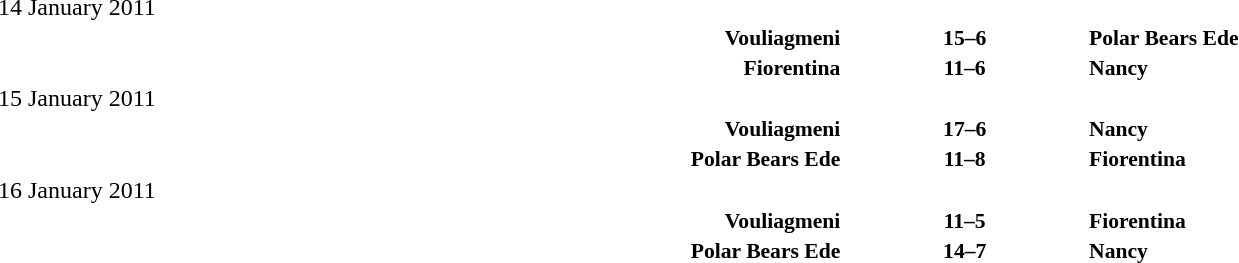<table width=100% cellspacing=1>
<tr>
<th></th>
<th></th>
<th></th>
</tr>
<tr>
<td>14 January 2011</td>
</tr>
<tr style=font-size:90%>
<td align=right><strong>Vouliagmeni</strong></td>
<td align=center><strong>15–6</strong></td>
<td><strong>Polar Bears Ede</strong></td>
</tr>
<tr style=font-size:90%>
<td align=right><strong>Fiorentina</strong></td>
<td align=center><strong>11–6</strong></td>
<td><strong>Nancy</strong></td>
</tr>
<tr>
<td>15 January 2011</td>
</tr>
<tr style=font-size:90%>
<td align=right><strong>Vouliagmeni</strong></td>
<td align=center><strong>17–6</strong></td>
<td><strong>Nancy</strong></td>
</tr>
<tr style=font-size:90%>
<td align=right><strong>Polar Bears Ede</strong></td>
<td align=center><strong>11–8</strong></td>
<td><strong>Fiorentina</strong></td>
</tr>
<tr>
<td>16 January 2011</td>
</tr>
<tr style=font-size:90%>
<td align=right><strong>Vouliagmeni</strong></td>
<td align=center><strong>11–5</strong></td>
<td><strong>Fiorentina</strong></td>
</tr>
<tr style=font-size:90%>
<td align=right><strong>Polar Bears Ede</strong></td>
<td align=center><strong>14–7</strong></td>
<td><strong>Nancy</strong></td>
</tr>
</table>
